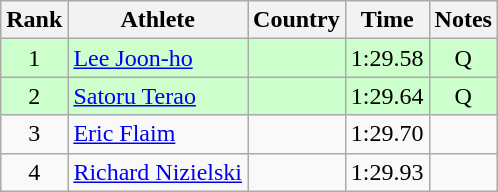<table class="wikitable" style="text-align:center">
<tr>
<th>Rank</th>
<th>Athlete</th>
<th>Country</th>
<th>Time</th>
<th>Notes</th>
</tr>
<tr bgcolor=ccffcc>
<td>1</td>
<td align=left><a href='#'>Lee Joon-ho</a></td>
<td align=left></td>
<td>1:29.58</td>
<td>Q </td>
</tr>
<tr bgcolor=ccffcc>
<td>2</td>
<td align=left><a href='#'>Satoru Terao</a></td>
<td align=left></td>
<td>1:29.64</td>
<td>Q</td>
</tr>
<tr>
<td>3</td>
<td align=left><a href='#'>Eric Flaim</a></td>
<td align=left></td>
<td>1:29.70</td>
<td></td>
</tr>
<tr>
<td>4</td>
<td align=left><a href='#'>Richard Nizielski</a></td>
<td align=left></td>
<td>1:29.93</td>
<td></td>
</tr>
</table>
